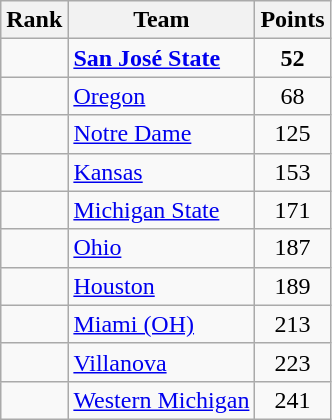<table class="wikitable sortable" style="text-align:center">
<tr>
<th>Rank</th>
<th>Team</th>
<th>Points</th>
</tr>
<tr>
<td></td>
<td align=left><strong><a href='#'>San José State</a></strong></td>
<td><strong>52</strong></td>
</tr>
<tr>
<td></td>
<td align=left><a href='#'>Oregon</a></td>
<td>68</td>
</tr>
<tr>
<td></td>
<td align=left><a href='#'>Notre Dame</a></td>
<td>125</td>
</tr>
<tr>
<td></td>
<td align=left><a href='#'>Kansas</a></td>
<td>153</td>
</tr>
<tr>
<td></td>
<td align=left><a href='#'>Michigan State</a></td>
<td>171</td>
</tr>
<tr>
<td></td>
<td align=left><a href='#'>Ohio</a></td>
<td>187</td>
</tr>
<tr>
<td></td>
<td align=left><a href='#'>Houston</a></td>
<td>189</td>
</tr>
<tr>
<td></td>
<td align=left><a href='#'>Miami (OH)</a></td>
<td>213</td>
</tr>
<tr>
<td></td>
<td align=left><a href='#'>Villanova</a></td>
<td>223</td>
</tr>
<tr>
<td></td>
<td align=left><a href='#'>Western Michigan</a></td>
<td>241</td>
</tr>
</table>
